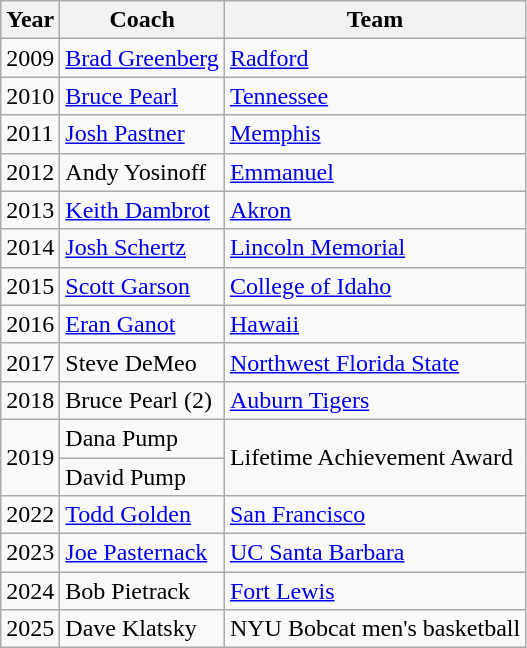<table class="wikitable">
<tr>
<th>Year</th>
<th>Coach</th>
<th>Team</th>
</tr>
<tr>
<td>2009</td>
<td><a href='#'>Brad Greenberg</a></td>
<td><a href='#'>Radford</a></td>
</tr>
<tr>
<td>2010</td>
<td><a href='#'>Bruce Pearl</a></td>
<td><a href='#'>Tennessee</a></td>
</tr>
<tr>
<td>2011</td>
<td><a href='#'>Josh Pastner</a></td>
<td><a href='#'>Memphis</a></td>
</tr>
<tr>
<td>2012</td>
<td>Andy Yosinoff</td>
<td><a href='#'>Emmanuel</a></td>
</tr>
<tr>
<td>2013</td>
<td><a href='#'>Keith Dambrot</a></td>
<td><a href='#'>Akron</a></td>
</tr>
<tr>
<td>2014</td>
<td><a href='#'>Josh Schertz</a></td>
<td><a href='#'>Lincoln Memorial</a></td>
</tr>
<tr>
<td>2015</td>
<td><a href='#'>Scott Garson</a></td>
<td><a href='#'>College of Idaho</a></td>
</tr>
<tr>
<td>2016</td>
<td><a href='#'>Eran Ganot</a></td>
<td><a href='#'>Hawaii</a></td>
</tr>
<tr>
<td>2017</td>
<td>Steve DeMeo</td>
<td><a href='#'>Northwest Florida State</a></td>
</tr>
<tr>
<td>2018</td>
<td>Bruce Pearl (2)</td>
<td><a href='#'>Auburn Tigers</a></td>
</tr>
<tr>
<td rowspan="2">2019</td>
<td>Dana Pump</td>
<td rowspan="2">Lifetime Achievement Award</td>
</tr>
<tr>
<td>David Pump</td>
</tr>
<tr>
<td>2022</td>
<td><a href='#'>Todd Golden</a></td>
<td><a href='#'>San Francisco</a></td>
</tr>
<tr>
<td>2023</td>
<td><a href='#'>Joe Pasternack</a></td>
<td><a href='#'>UC Santa Barbara</a></td>
</tr>
<tr>
<td>2024</td>
<td>Bob Pietrack</td>
<td><a href='#'>Fort Lewis</a></td>
</tr>
<tr>
<td>2025</td>
<td>Dave Klatsky</td>
<td>NYU Bobcat men's basketball</td>
</tr>
</table>
